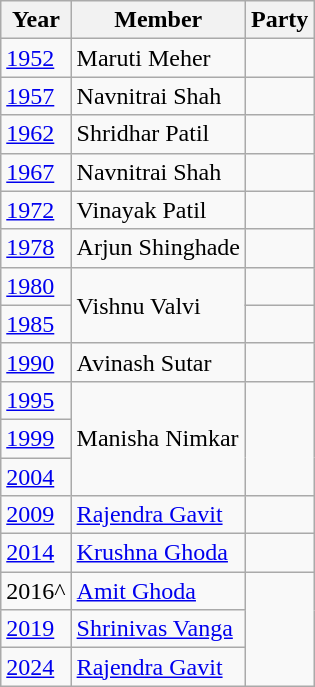<table class="wikitable">
<tr>
<th>Year</th>
<th>Member</th>
<th colspan="2">Party</th>
</tr>
<tr>
<td><a href='#'>1952</a></td>
<td>Maruti Meher</td>
<td></td>
</tr>
<tr>
<td><a href='#'>1957</a></td>
<td>Navnitrai Shah</td>
<td></td>
</tr>
<tr>
<td><a href='#'>1962</a></td>
<td>Shridhar Patil</td>
<td></td>
</tr>
<tr>
<td><a href='#'>1967</a></td>
<td>Navnitrai Shah</td>
<td></td>
</tr>
<tr>
<td><a href='#'>1972</a></td>
<td>Vinayak Patil</td>
<td></td>
</tr>
<tr>
<td><a href='#'>1978</a></td>
<td>Arjun Shinghade</td>
<td></td>
</tr>
<tr>
<td><a href='#'>1980</a></td>
<td rowspan="2">Vishnu Valvi</td>
<td></td>
</tr>
<tr>
<td><a href='#'>1985</a></td>
<td></td>
</tr>
<tr>
<td><a href='#'>1990</a></td>
<td>Avinash Sutar</td>
<td></td>
</tr>
<tr>
<td><a href='#'>1995</a></td>
<td rowspan="3">Manisha Nimkar</td>
</tr>
<tr>
<td><a href='#'>1999</a></td>
</tr>
<tr>
<td><a href='#'>2004</a></td>
</tr>
<tr>
<td><a href='#'>2009</a></td>
<td><a href='#'>Rajendra Gavit</a></td>
<td></td>
</tr>
<tr>
<td><a href='#'>2014</a></td>
<td><a href='#'>Krushna Ghoda</a></td>
<td></td>
</tr>
<tr>
<td>2016^</td>
<td><a href='#'>Amit Ghoda</a></td>
</tr>
<tr>
<td><a href='#'>2019</a></td>
<td><a href='#'>Shrinivas Vanga</a></td>
</tr>
<tr>
<td><a href='#'>2024</a></td>
<td><a href='#'>Rajendra Gavit</a></td>
</tr>
</table>
